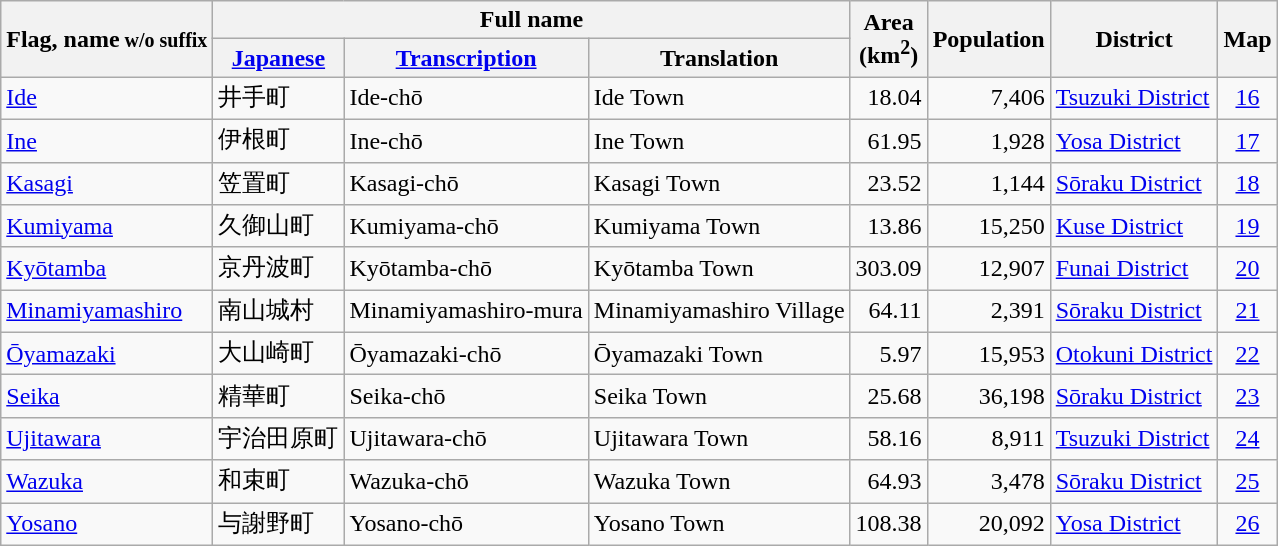<table class="wikitable sortable">
<tr>
<th rowspan="2">Flag, name<small> w/o suffix</small></th>
<th colspan="3">Full name</th>
<th rowspan="2">Area<br> (km<sup>2</sup>)</th>
<th rowspan="2">Population</th>
<th rowspan="2">District</th>
<th rowspan="2">Map</th>
</tr>
<tr>
<th><a href='#'>Japanese</a></th>
<th><a href='#'>Transcription</a></th>
<th>Translation</th>
</tr>
<tr>
<td> <a href='#'>Ide</a></td>
<td>井手町</td>
<td>Ide-chō</td>
<td>Ide Town</td>
<td style="text-align:right">18.04</td>
<td style="text-align:right">7,406</td>
<td><a href='#'>Tsuzuki District</a></td>
<td style="text-align:center"><a href='#'>16</a></td>
</tr>
<tr>
<td> <a href='#'>Ine</a></td>
<td>伊根町</td>
<td>Ine-chō</td>
<td>Ine Town</td>
<td style="text-align:right">61.95</td>
<td style="text-align:right">1,928</td>
<td><a href='#'>Yosa District</a></td>
<td style="text-align:center"><a href='#'>17</a></td>
</tr>
<tr>
<td> <a href='#'>Kasagi</a></td>
<td>笠置町</td>
<td>Kasagi-chō</td>
<td>Kasagi Town</td>
<td style="text-align:right">23.52</td>
<td style="text-align:right">1,144</td>
<td><a href='#'>Sōraku District</a></td>
<td style="text-align:center"><a href='#'>18</a></td>
</tr>
<tr>
<td> <a href='#'>Kumiyama</a></td>
<td>久御山町</td>
<td>Kumiyama-chō</td>
<td>Kumiyama Town</td>
<td style="text-align:right">13.86</td>
<td style="text-align:right">15,250</td>
<td><a href='#'>Kuse District</a></td>
<td style="text-align:center"><a href='#'>19</a></td>
</tr>
<tr>
<td> <a href='#'>Kyōtamba</a></td>
<td>京丹波町</td>
<td>Kyōtamba-chō</td>
<td>Kyōtamba Town</td>
<td style="text-align:right">303.09</td>
<td style="text-align:right">12,907</td>
<td><a href='#'>Funai District</a></td>
<td style="text-align:center"><a href='#'>20</a></td>
</tr>
<tr>
<td> <a href='#'>Minamiyamashiro</a></td>
<td>南山城村</td>
<td>Minamiyamashiro-mura</td>
<td>Minamiyamashiro Village</td>
<td style="text-align:right">64.11</td>
<td style="text-align:right">2,391</td>
<td><a href='#'>Sōraku District</a></td>
<td style="text-align:center"><a href='#'>21</a></td>
</tr>
<tr>
<td> <a href='#'>Ōyamazaki</a></td>
<td>大山崎町</td>
<td>Ōyamazaki-chō</td>
<td>Ōyamazaki Town</td>
<td style="text-align:right">5.97</td>
<td style="text-align:right">15,953</td>
<td><a href='#'>Otokuni District</a></td>
<td style="text-align:center"><a href='#'>22</a></td>
</tr>
<tr>
<td> <a href='#'>Seika</a></td>
<td>精華町</td>
<td>Seika-chō</td>
<td>Seika Town</td>
<td style="text-align:right">25.68</td>
<td style="text-align:right">36,198</td>
<td><a href='#'>Sōraku District</a></td>
<td style="text-align:center"><a href='#'>23</a></td>
</tr>
<tr>
<td> <a href='#'>Ujitawara</a></td>
<td>宇治田原町</td>
<td>Ujitawara-chō</td>
<td>Ujitawara Town</td>
<td style="text-align:right">58.16</td>
<td style="text-align:right">8,911</td>
<td><a href='#'>Tsuzuki District</a></td>
<td style="text-align:center"><a href='#'>24</a></td>
</tr>
<tr>
<td> <a href='#'>Wazuka</a></td>
<td>和束町</td>
<td>Wazuka-chō</td>
<td>Wazuka Town</td>
<td style="text-align:right">64.93</td>
<td style="text-align:right">3,478</td>
<td><a href='#'>Sōraku District</a></td>
<td style="text-align:center"><a href='#'>25</a></td>
</tr>
<tr>
<td> <a href='#'>Yosano</a></td>
<td>与謝野町</td>
<td>Yosano-chō</td>
<td>Yosano Town</td>
<td style="text-align:right">108.38</td>
<td style="text-align:right">20,092</td>
<td><a href='#'>Yosa District</a></td>
<td style="text-align:center"><a href='#'>26</a></td>
</tr>
</table>
